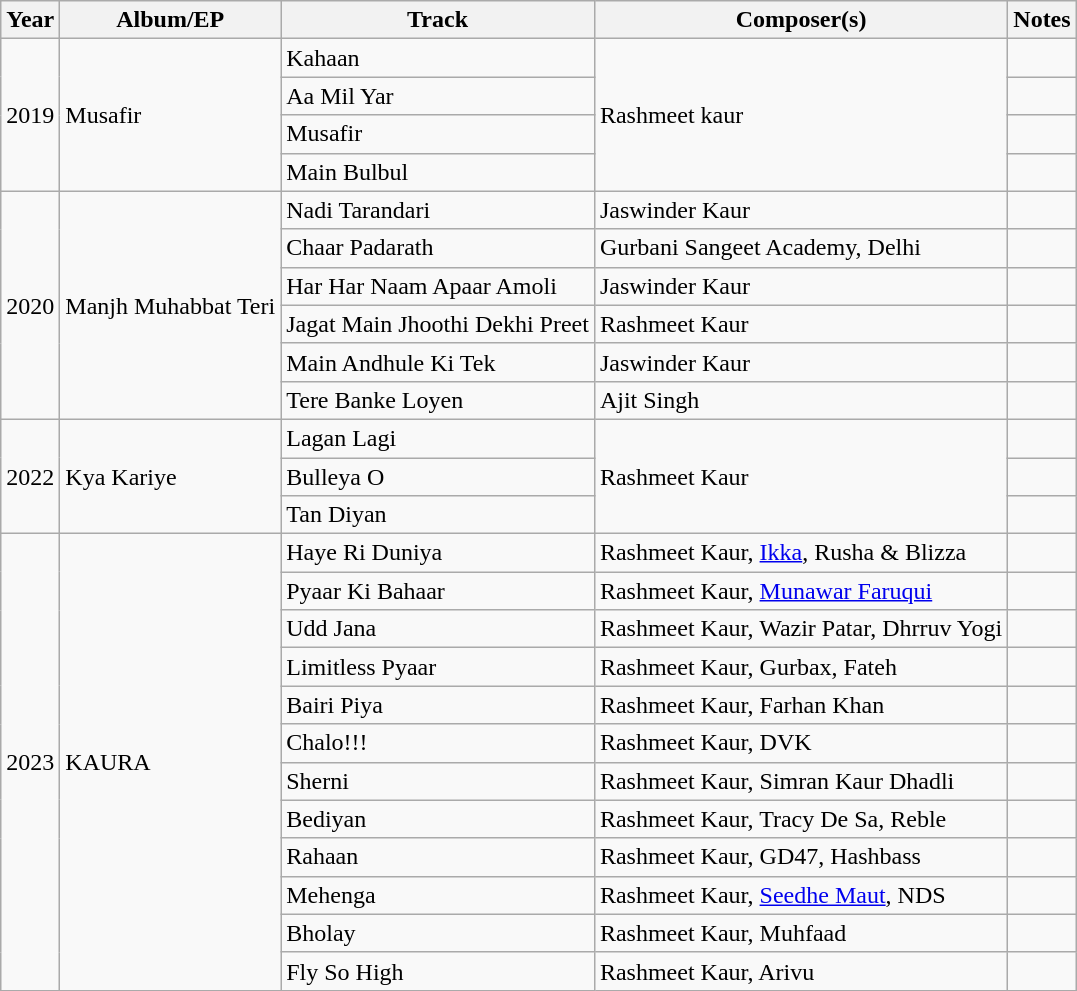<table class="wikitable sortable">
<tr>
<th style="background:; text-align:center;"><strong>Year</strong></th>
<th style="background:; text-align:center;"><strong>Album/EP</strong></th>
<th style="background:; text-align:center;"><strong>Track</strong></th>
<th style="background:; text-align:center;">Composer(s)</th>
<th style="background:; text-align:center;"><strong>Notes</strong></th>
</tr>
<tr>
<td rowspan="4">2019</td>
<td rowspan="4">Musafir</td>
<td>Kahaan</td>
<td rowspan="4">Rashmeet kaur</td>
<td></td>
</tr>
<tr>
<td>Aa Mil Yar</td>
<td></td>
</tr>
<tr>
<td>Musafir</td>
<td></td>
</tr>
<tr>
<td>Main Bulbul</td>
<td></td>
</tr>
<tr>
<td rowspan="6">2020</td>
<td rowspan="6">Manjh Muhabbat Teri</td>
<td>Nadi Tarandari</td>
<td>Jaswinder Kaur</td>
<td></td>
</tr>
<tr>
<td>Chaar Padarath</td>
<td>Gurbani Sangeet Academy, Delhi</td>
<td></td>
</tr>
<tr>
<td>Har Har Naam Apaar Amoli</td>
<td>Jaswinder Kaur</td>
<td></td>
</tr>
<tr>
<td>Jagat Main Jhoothi Dekhi Preet</td>
<td>Rashmeet Kaur</td>
<td></td>
</tr>
<tr>
<td>Main Andhule Ki Tek</td>
<td>Jaswinder Kaur</td>
<td></td>
</tr>
<tr>
<td>Tere Banke Loyen</td>
<td>Ajit Singh</td>
<td></td>
</tr>
<tr>
<td rowspan="3">2022</td>
<td rowspan="3">Kya Kariye</td>
<td>Lagan Lagi</td>
<td rowspan="3">Rashmeet Kaur</td>
<td></td>
</tr>
<tr>
<td>Bulleya O</td>
<td></td>
</tr>
<tr>
<td>Tan Diyan</td>
<td></td>
</tr>
<tr>
<td rowspan="12">2023</td>
<td rowspan="12">KAURA</td>
<td>Haye Ri Duniya</td>
<td>Rashmeet Kaur, <a href='#'>Ikka</a>, Rusha & Blizza</td>
<td></td>
</tr>
<tr>
<td>Pyaar Ki Bahaar</td>
<td>Rashmeet Kaur, <a href='#'>Munawar Faruqui</a></td>
<td></td>
</tr>
<tr>
<td>Udd Jana</td>
<td>Rashmeet Kaur, Wazir Patar, Dhrruv Yogi</td>
<td></td>
</tr>
<tr>
<td>Limitless Pyaar</td>
<td>Rashmeet Kaur, Gurbax, Fateh</td>
<td></td>
</tr>
<tr>
<td>Bairi Piya</td>
<td>Rashmeet Kaur, Farhan Khan</td>
<td></td>
</tr>
<tr>
<td>Chalo!!!</td>
<td>Rashmeet Kaur, DVK</td>
<td></td>
</tr>
<tr>
<td>Sherni</td>
<td>Rashmeet Kaur, Simran Kaur Dhadli</td>
<td></td>
</tr>
<tr>
<td>Bediyan</td>
<td>Rashmeet Kaur, Tracy De Sa, Reble</td>
<td></td>
</tr>
<tr>
<td>Rahaan</td>
<td>Rashmeet Kaur, GD47, Hashbass</td>
<td></td>
</tr>
<tr>
<td>Mehenga</td>
<td>Rashmeet Kaur, <a href='#'>Seedhe Maut</a>, NDS</td>
<td></td>
</tr>
<tr>
<td>Bholay</td>
<td>Rashmeet Kaur, Muhfaad</td>
<td></td>
</tr>
<tr>
<td>Fly So High</td>
<td>Rashmeet Kaur, Arivu</td>
<td></td>
</tr>
</table>
